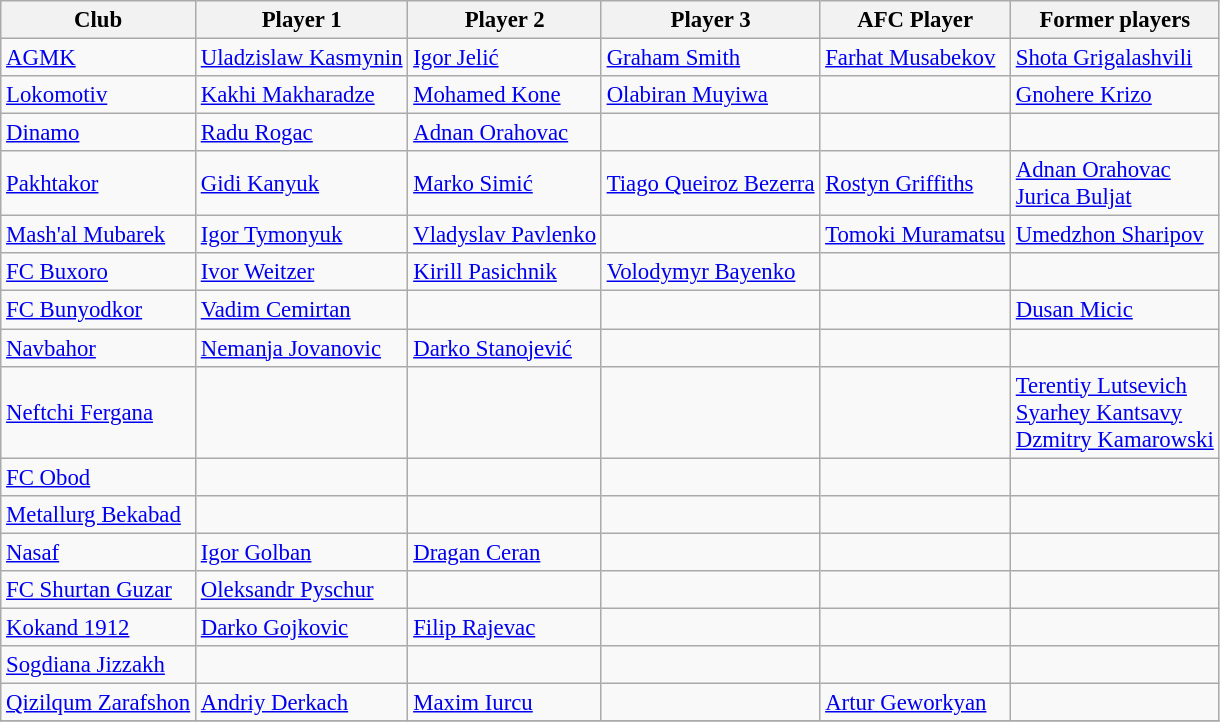<table class="wikitable" style="font-size:95%;">
<tr>
<th>Club</th>
<th>Player 1</th>
<th>Player 2</th>
<th>Player 3</th>
<th>AFC Player</th>
<th>Former players</th>
</tr>
<tr>
<td><a href='#'>AGMK</a></td>
<td> <a href='#'>Uladzislaw Kasmynin</a></td>
<td> <a href='#'>Igor Jelić</a></td>
<td> <a href='#'>Graham Smith</a></td>
<td> <a href='#'>Farhat Musabekov</a></td>
<td> <a href='#'>Shota Grigalashvili</a></td>
</tr>
<tr>
<td><a href='#'>Lokomotiv</a></td>
<td> <a href='#'>Kakhi Makharadze</a></td>
<td> <a href='#'>Mohamed Kone</a></td>
<td> <a href='#'>Olabiran Muyiwa</a></td>
<td></td>
<td> <a href='#'>Gnohere Krizo</a></td>
</tr>
<tr>
<td><a href='#'>Dinamo</a></td>
<td> <a href='#'>Radu Rogac</a></td>
<td> <a href='#'>Adnan Orahovac</a></td>
<td></td>
<td></td>
<td></td>
</tr>
<tr>
<td><a href='#'>Pakhtakor</a></td>
<td> <a href='#'>Gidi Kanyuk</a></td>
<td> <a href='#'>Marko Simić</a></td>
<td> <a href='#'>Tiago Queiroz Bezerra</a></td>
<td> <a href='#'>Rostyn Griffiths</a></td>
<td> <a href='#'>Adnan Orahovac</a><br> <a href='#'>Jurica Buljat</a></td>
</tr>
<tr>
<td><a href='#'>Mash'al Mubarek</a></td>
<td> <a href='#'>Igor Tymonyuk</a></td>
<td> <a href='#'>Vladyslav Pavlenko</a></td>
<td></td>
<td> <a href='#'>Tomoki Muramatsu</a></td>
<td> <a href='#'>Umedzhon Sharipov</a></td>
</tr>
<tr>
<td><a href='#'>FC Buxoro</a></td>
<td> <a href='#'>Ivor Weitzer</a></td>
<td> <a href='#'>Kirill Pasichnik</a></td>
<td> <a href='#'>Volodymyr Bayenko</a></td>
<td></td>
<td></td>
</tr>
<tr>
<td><a href='#'>FC Bunyodkor</a></td>
<td> <a href='#'>Vadim Cemirtan</a></td>
<td></td>
<td></td>
<td></td>
<td> <a href='#'>Dusan Micic</a></td>
</tr>
<tr>
<td><a href='#'>Navbahor</a></td>
<td> <a href='#'>Nemanja Jovanovic</a></td>
<td> <a href='#'>Darko Stanojević</a></td>
<td></td>
<td></td>
<td></td>
</tr>
<tr>
<td><a href='#'>Neftchi Fergana</a></td>
<td></td>
<td></td>
<td></td>
<td></td>
<td> <a href='#'>Terentiy Lutsevich</a><br> <a href='#'>Syarhey Kantsavy</a><br> <a href='#'>Dzmitry Kamarowski</a></td>
</tr>
<tr>
<td><a href='#'>FC Obod</a></td>
<td></td>
<td></td>
<td></td>
<td></td>
<td></td>
</tr>
<tr>
<td><a href='#'>Metallurg Bekabad</a></td>
<td></td>
<td></td>
<td></td>
<td></td>
<td></td>
</tr>
<tr>
<td><a href='#'>Nasaf</a></td>
<td> <a href='#'>Igor Golban</a></td>
<td> <a href='#'>Dragan Ceran</a></td>
<td></td>
<td></td>
<td></td>
</tr>
<tr>
<td><a href='#'>FC Shurtan Guzar</a></td>
<td> <a href='#'>Oleksandr Pyschur</a></td>
<td></td>
<td></td>
<td></td>
<td></td>
</tr>
<tr>
<td><a href='#'>Kokand 1912</a></td>
<td> <a href='#'>Darko Gojkovic</a></td>
<td> <a href='#'>Filip Rajevac</a></td>
<td></td>
<td></td>
<td></td>
</tr>
<tr>
<td><a href='#'>Sogdiana Jizzakh</a></td>
<td></td>
<td></td>
<td></td>
<td></td>
<td></td>
</tr>
<tr>
<td><a href='#'>Qizilqum Zarafshon</a></td>
<td> <a href='#'>Andriy Derkach</a></td>
<td> <a href='#'>Maxim Iurcu</a></td>
<td></td>
<td> <a href='#'>Artur Geworkyan</a></td>
<td></td>
</tr>
<tr>
</tr>
</table>
